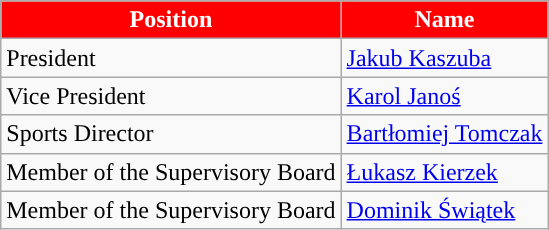<table class="wikitable">
<tr>
<th style="color:#FFFFFF; background:#FF0000">Position</th>
<th style="color:#FFFFFF; background:#FF0000">Name</th>
</tr>
<tr>
<td>President</td>
<td> <a href='#'>Jakub Kaszuba</a></td>
</tr>
<tr>
<td>Vice President</td>
<td> <a href='#'>Karol Janoś</a></td>
</tr>
<tr>
<td>Sports Director</td>
<td> <a href='#'>Bartłomiej Tomczak</a></td>
</tr>
<tr>
<td>Member of the Supervisory Board</td>
<td> <a href='#'>Łukasz Kierzek</a></td>
</tr>
<tr>
<td>Member of the Supervisory Board</td>
<td> <a href='#'>Dominik Świątek</a></td>
</tr>
</table>
